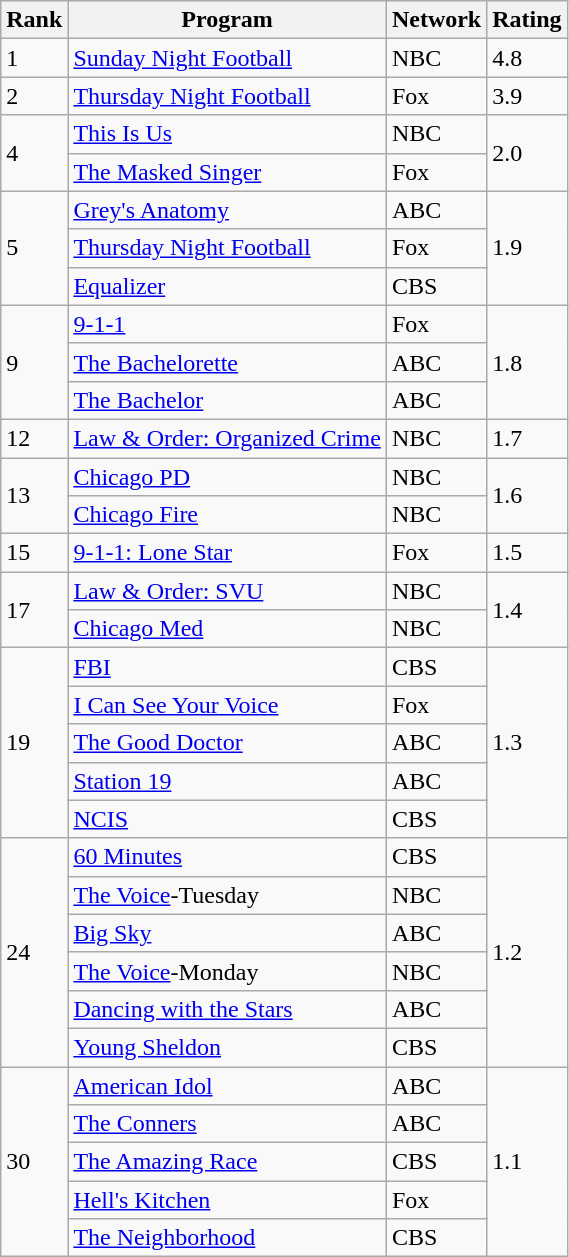<table class="wikitable">
<tr>
<th>Rank</th>
<th>Program</th>
<th>Network</th>
<th>Rating</th>
</tr>
<tr>
<td>1</td>
<td><a href='#'>Sunday Night Football</a></td>
<td>NBC</td>
<td>4.8</td>
</tr>
<tr>
<td>2</td>
<td><a href='#'>Thursday Night Football</a></td>
<td>Fox</td>
<td>3.9</td>
</tr>
<tr>
<td rowspan=2>4</td>
<td><a href='#'>This Is Us</a></td>
<td>NBC</td>
<td rowspan=2>2.0</td>
</tr>
<tr>
<td><a href='#'>The Masked Singer</a></td>
<td>Fox</td>
</tr>
<tr>
<td rowspan=3>5</td>
<td><a href='#'>Grey's Anatomy</a></td>
<td>ABC</td>
<td rowspan=3>1.9</td>
</tr>
<tr>
<td><a href='#'>Thursday Night Football</a></td>
<td>Fox</td>
</tr>
<tr>
<td><a href='#'>Equalizer</a></td>
<td>CBS</td>
</tr>
<tr>
<td rowspan=3>9</td>
<td><a href='#'>9-1-1</a></td>
<td>Fox</td>
<td rowspan=3>1.8</td>
</tr>
<tr>
<td><a href='#'>The Bachelorette</a></td>
<td>ABC</td>
</tr>
<tr>
<td><a href='#'>The Bachelor</a></td>
<td>ABC</td>
</tr>
<tr>
<td>12</td>
<td><a href='#'>Law & Order: Organized Crime</a></td>
<td>NBC</td>
<td>1.7</td>
</tr>
<tr>
<td rowspan=2>13</td>
<td><a href='#'>Chicago PD</a></td>
<td>NBC</td>
<td rowspan=2>1.6</td>
</tr>
<tr>
<td><a href='#'>Chicago Fire</a></td>
<td>NBC</td>
</tr>
<tr>
<td>15</td>
<td><a href='#'>9-1-1: Lone Star</a></td>
<td>Fox</td>
<td>1.5</td>
</tr>
<tr>
<td rowspan=2>17</td>
<td><a href='#'>Law & Order: SVU</a></td>
<td>NBC</td>
<td rowspan=2>1.4</td>
</tr>
<tr>
<td><a href='#'>Chicago Med</a></td>
<td>NBC</td>
</tr>
<tr>
<td rowspan=5>19</td>
<td><a href='#'>FBI</a></td>
<td>CBS</td>
<td rowspan=5>1.3</td>
</tr>
<tr>
<td><a href='#'>I Can See Your Voice</a></td>
<td>Fox</td>
</tr>
<tr>
<td><a href='#'>The Good Doctor</a></td>
<td>ABC</td>
</tr>
<tr>
<td><a href='#'>Station 19</a></td>
<td>ABC</td>
</tr>
<tr>
<td><a href='#'>NCIS</a></td>
<td>CBS</td>
</tr>
<tr>
<td rowspan=6>24</td>
<td><a href='#'>60 Minutes</a></td>
<td>CBS</td>
<td rowspan=6>1.2</td>
</tr>
<tr>
<td><a href='#'>The Voice</a>-Tuesday</td>
<td>NBC</td>
</tr>
<tr>
<td><a href='#'>Big Sky</a></td>
<td>ABC</td>
</tr>
<tr>
<td><a href='#'>The Voice</a>-Monday</td>
<td>NBC</td>
</tr>
<tr>
<td><a href='#'>Dancing with the Stars</a></td>
<td>ABC</td>
</tr>
<tr>
<td><a href='#'>Young Sheldon</a></td>
<td>CBS</td>
</tr>
<tr>
<td rowspan=5>30</td>
<td><a href='#'>American Idol</a></td>
<td>ABC</td>
<td rowspan=5>1.1</td>
</tr>
<tr>
<td><a href='#'>The Conners</a></td>
<td>ABC</td>
</tr>
<tr>
<td><a href='#'>The Amazing Race</a></td>
<td>CBS</td>
</tr>
<tr>
<td><a href='#'>Hell's Kitchen</a></td>
<td>Fox</td>
</tr>
<tr>
<td><a href='#'>The Neighborhood</a></td>
<td>CBS</td>
</tr>
</table>
